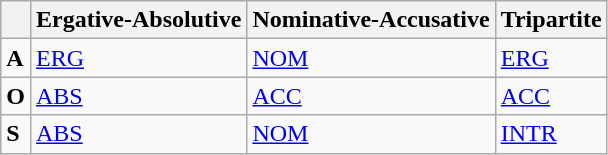<table class="wikitable">
<tr>
<th></th>
<th>Ergative-Absolutive</th>
<th>Nominative-Accusative</th>
<th>Tripartite</th>
</tr>
<tr>
<td><strong>A</strong></td>
<td><a href='#'>ERG</a></td>
<td><a href='#'>NOM</a></td>
<td><a href='#'>ERG</a></td>
</tr>
<tr>
<td><strong>O</strong></td>
<td><a href='#'>ABS</a></td>
<td><a href='#'>ACC</a></td>
<td><a href='#'>ACC</a></td>
</tr>
<tr>
<td><strong>S</strong></td>
<td><a href='#'>ABS</a></td>
<td><a href='#'>NOM</a></td>
<td><a href='#'>INTR</a></td>
</tr>
</table>
